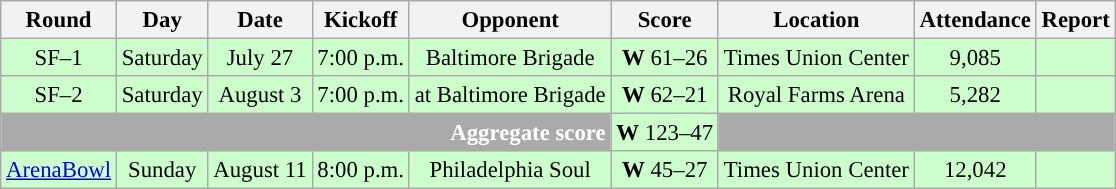<table class="wikitable" style="text-align:center; font-size: 95%;">
<tr>
<th>Round</th>
<th>Day</th>
<th>Date</th>
<th>Kickoff</th>
<th>Opponent</th>
<th>Score</th>
<th>Location</th>
<th>Attendance</th>
<th>Report</th>
</tr>
<tr bgcolor="#ccffcc">
<td>SF–1</td>
<td>Saturday</td>
<td>July 27</td>
<td>7:00 p.m.</td>
<td>Baltimore Brigade</td>
<td><strong>W</strong> 61–26</td>
<td>Times Union Center</td>
<td>9,085</td>
<td></td>
</tr>
<tr bgcolor="#ccffcc">
<td>SF–2</td>
<td>Saturday</td>
<td>August 3</td>
<td>7:00 p.m.</td>
<td>at Baltimore Brigade</td>
<td><strong>W</strong> 62–21</td>
<td>Royal Farms Arena</td>
<td>5,282</td>
<td></td>
</tr>
<tr>
<td colspan=5 style="color:white; background:#aaaaaa; text-align:right"><strong>Aggregate score</strong></td>
<td style="background:#ccffcc"><strong>W</strong> 123–47</td>
<td colspan=3 style="background:#aaaaaa; color:white"></td>
</tr>
<tr bgcolor="#ccffcc">
<td><a href='#'>ArenaBowl</a></td>
<td>Sunday</td>
<td>August 11</td>
<td>8:00 p.m.</td>
<td>Philadelphia Soul</td>
<td><strong>W</strong> 45–27</td>
<td>Times Union Center</td>
<td>12,042</td>
<td></td>
</tr>
</table>
